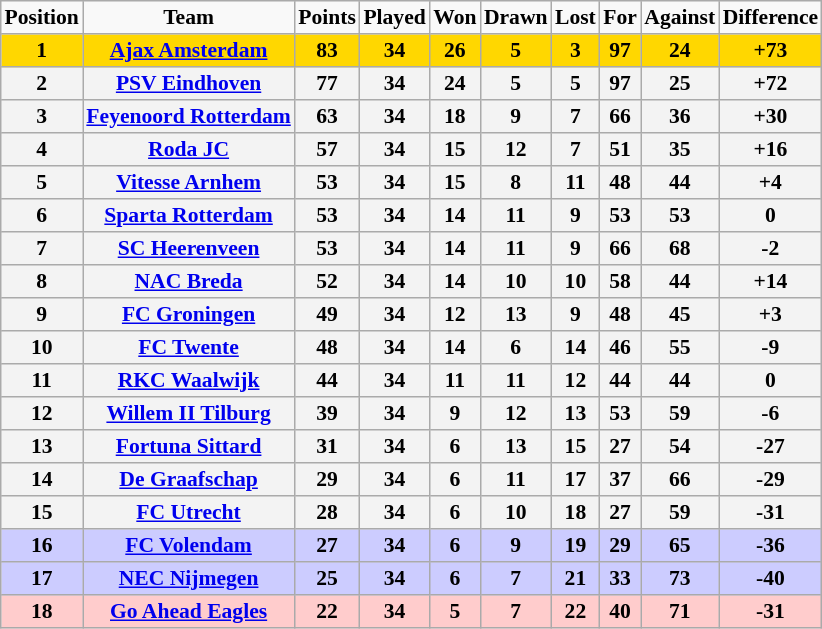<table border="2" cellpadding="2" cellspacing="0" style="margin: 0; background: #f9f9f9; border: 1px #aaa solid; border-collapse: collapse; font-size: 90%;">
<tr>
<th>Position</th>
<th>Team</th>
<th>Points</th>
<th>Played</th>
<th>Won</th>
<th>Drawn</th>
<th>Lost</th>
<th>For</th>
<th>Against</th>
<th>Difference</th>
</tr>
<tr>
<th bgcolor="gold">1</th>
<th bgcolor="gold"><a href='#'>Ajax Amsterdam</a></th>
<th bgcolor="gold">83</th>
<th bgcolor="gold">34</th>
<th bgcolor="gold">26</th>
<th bgcolor="gold">5</th>
<th bgcolor="gold">3</th>
<th bgcolor="gold">97</th>
<th bgcolor="gold">24</th>
<th bgcolor="gold">+73</th>
</tr>
<tr>
<th bgcolor="F3F3F3">2</th>
<th bgcolor="F3F3F3"><a href='#'>PSV Eindhoven</a></th>
<th bgcolor="F3F3F3">77</th>
<th bgcolor="F3F3F3">34</th>
<th bgcolor="F3F3F3">24</th>
<th bgcolor="F3F3F3">5</th>
<th bgcolor="F3F3F3">5</th>
<th bgcolor="F3F3F3">97</th>
<th bgcolor="F3F3F3">25</th>
<th bgcolor="F3F3F3">+72</th>
</tr>
<tr>
<th bgcolor="F3F3F3">3</th>
<th bgcolor="F3F3F3"><a href='#'>Feyenoord Rotterdam</a></th>
<th bgcolor="F3F3F3">63</th>
<th bgcolor="F3F3F3">34</th>
<th bgcolor="F3F3F3">18</th>
<th bgcolor="F3F3F3">9</th>
<th bgcolor="F3F3F3">7</th>
<th bgcolor="F3F3F3">66</th>
<th bgcolor="F3F3F3">36</th>
<th bgcolor="F3F3F3">+30</th>
</tr>
<tr>
<th bgcolor="F3F3F3">4</th>
<th bgcolor="F3F3F3"><a href='#'>Roda JC</a></th>
<th bgcolor="F3F3F3">57</th>
<th bgcolor="F3F3F3">34</th>
<th bgcolor="F3F3F3">15</th>
<th bgcolor="F3F3F3">12</th>
<th bgcolor="F3F3F3">7</th>
<th bgcolor="F3F3F3">51</th>
<th bgcolor="F3F3F3">35</th>
<th bgcolor="F3F3F3">+16</th>
</tr>
<tr>
<th bgcolor="F3F3F3">5</th>
<th bgcolor="F3F3F3"><a href='#'>Vitesse Arnhem</a></th>
<th bgcolor="F3F3F3">53</th>
<th bgcolor="F3F3F3">34</th>
<th bgcolor="F3F3F3">15</th>
<th bgcolor="F3F3F3">8</th>
<th bgcolor="F3F3F3">11</th>
<th bgcolor="F3F3F3">48</th>
<th bgcolor="F3F3F3">44</th>
<th bgcolor="F3F3F3">+4</th>
</tr>
<tr>
<th bgcolor="F3F3F3">6</th>
<th bgcolor="F3F3F3"><a href='#'>Sparta Rotterdam</a></th>
<th bgcolor="F3F3F3">53</th>
<th bgcolor="F3F3F3">34</th>
<th bgcolor="F3F3F3">14</th>
<th bgcolor="F3F3F3">11</th>
<th bgcolor="F3F3F3">9</th>
<th bgcolor="F3F3F3">53</th>
<th bgcolor="F3F3F3">53</th>
<th bgcolor="F3F3F3">0</th>
</tr>
<tr>
<th bgcolor="F3F3F3">7</th>
<th bgcolor="F3F3F3"><a href='#'>SC Heerenveen</a></th>
<th bgcolor="F3F3F3">53</th>
<th bgcolor="F3F3F3">34</th>
<th bgcolor="F3F3F3">14</th>
<th bgcolor="F3F3F3">11</th>
<th bgcolor="F3F3F3">9</th>
<th bgcolor="F3F3F3">66</th>
<th bgcolor="F3F3F3">68</th>
<th bgcolor="F3F3F3">-2</th>
</tr>
<tr>
<th bgcolor="F3F3F3">8</th>
<th bgcolor="F3F3F3"><a href='#'>NAC Breda</a></th>
<th bgcolor="F3F3F3">52</th>
<th bgcolor="F3F3F3">34</th>
<th bgcolor="F3F3F3">14</th>
<th bgcolor="F3F3F3">10</th>
<th bgcolor="F3F3F3">10</th>
<th bgcolor="F3F3F3">58</th>
<th bgcolor="F3F3F3">44</th>
<th bgcolor="F3F3F3">+14</th>
</tr>
<tr>
<th bgcolor="F3F3F3">9</th>
<th bgcolor="F3F3F3"><a href='#'>FC Groningen</a></th>
<th bgcolor="F3F3F3">49</th>
<th bgcolor="F3F3F3">34</th>
<th bgcolor="F3F3F3">12</th>
<th bgcolor="F3F3F3">13</th>
<th bgcolor="F3F3F3">9</th>
<th bgcolor="F3F3F3">48</th>
<th bgcolor="F3F3F3">45</th>
<th bgcolor="F3F3F3">+3</th>
</tr>
<tr>
<th bgcolor="F3F3F3">10</th>
<th bgcolor="F3F3F3"><a href='#'>FC Twente</a></th>
<th bgcolor="F3F3F3">48</th>
<th bgcolor="F3F3F3">34</th>
<th bgcolor="F3F3F3">14</th>
<th bgcolor="F3F3F3">6</th>
<th bgcolor="F3F3F3">14</th>
<th bgcolor="F3F3F3">46</th>
<th bgcolor="F3F3F3">55</th>
<th bgcolor="F3F3F3">-9</th>
</tr>
<tr>
<th bgcolor="F3F3F3">11</th>
<th bgcolor="F3F3F3"><a href='#'>RKC Waalwijk</a></th>
<th bgcolor="F3F3F3">44</th>
<th bgcolor="F3F3F3">34</th>
<th bgcolor="F3F3F3">11</th>
<th bgcolor="F3F3F3">11</th>
<th bgcolor="F3F3F3">12</th>
<th bgcolor="F3F3F3">44</th>
<th bgcolor="F3F3F3">44</th>
<th bgcolor="F3F3F3">0</th>
</tr>
<tr>
<th bgcolor="F3F3F3">12</th>
<th bgcolor="F3F3F3"><a href='#'>Willem II Tilburg</a></th>
<th bgcolor="F3F3F3">39</th>
<th bgcolor="F3F3F3">34</th>
<th bgcolor="F3F3F3">9</th>
<th bgcolor="F3F3F3">12</th>
<th bgcolor="F3F3F3">13</th>
<th bgcolor="F3F3F3">53</th>
<th bgcolor="F3F3F3">59</th>
<th bgcolor="F3F3F3">-6</th>
</tr>
<tr>
<th bgcolor="F3F3F3">13</th>
<th bgcolor="F3F3F3"><a href='#'>Fortuna Sittard</a></th>
<th bgcolor="F3F3F3">31</th>
<th bgcolor="F3F3F3">34</th>
<th bgcolor="F3F3F3">6</th>
<th bgcolor="F3F3F3">13</th>
<th bgcolor="F3F3F3">15</th>
<th bgcolor="F3F3F3">27</th>
<th bgcolor="F3F3F3">54</th>
<th bgcolor="F3F3F3">-27</th>
</tr>
<tr>
<th bgcolor="F3F3F3">14</th>
<th bgcolor="F3F3F3"><a href='#'>De Graafschap</a></th>
<th bgcolor="F3F3F3">29</th>
<th bgcolor="F3F3F3">34</th>
<th bgcolor="F3F3F3">6</th>
<th bgcolor="F3F3F3">11</th>
<th bgcolor="F3F3F3">17</th>
<th bgcolor="F3F3F3">37</th>
<th bgcolor="F3F3F3">66</th>
<th bgcolor="F3F3F3">-29</th>
</tr>
<tr>
<th bgcolor="F3F3F3">15</th>
<th bgcolor="F3F3F3"><a href='#'>FC Utrecht</a></th>
<th bgcolor="F3F3F3">28</th>
<th bgcolor="F3F3F3">34</th>
<th bgcolor="F3F3F3">6</th>
<th bgcolor="F3F3F3">10</th>
<th bgcolor="F3F3F3">18</th>
<th bgcolor="F3F3F3">27</th>
<th bgcolor="F3F3F3">59</th>
<th bgcolor="F3F3F3">-31</th>
</tr>
<tr>
<th bgcolor="ccccff">16</th>
<th bgcolor="ccccff"><a href='#'>FC Volendam</a></th>
<th bgcolor="ccccff">27</th>
<th bgcolor="ccccff">34</th>
<th bgcolor="ccccff">6</th>
<th bgcolor="ccccff">9</th>
<th bgcolor="ccccff">19</th>
<th bgcolor="ccccff">29</th>
<th bgcolor="ccccff">65</th>
<th bgcolor="ccccff">-36</th>
</tr>
<tr>
<th bgcolor="ccccff">17</th>
<th bgcolor="ccccff"><a href='#'>NEC Nijmegen</a></th>
<th bgcolor="ccccff">25</th>
<th bgcolor="ccccff">34</th>
<th bgcolor="ccccff">6</th>
<th bgcolor="ccccff">7</th>
<th bgcolor="ccccff">21</th>
<th bgcolor="ccccff">33</th>
<th bgcolor="ccccff">73</th>
<th bgcolor="ccccff">-40</th>
</tr>
<tr>
<th bgcolor="FFCCCC">18</th>
<th bgcolor="FFCCCC"><a href='#'>Go Ahead Eagles</a></th>
<th bgcolor="FFCCCC">22</th>
<th bgcolor="FFCCCC">34</th>
<th bgcolor="FFCCCC">5</th>
<th bgcolor="FFCCCC">7</th>
<th bgcolor="FFCCCC">22</th>
<th bgcolor="FFCCCC">40</th>
<th bgcolor="FFCCCC">71</th>
<th bgcolor="FFCCCC">-31</th>
</tr>
</table>
